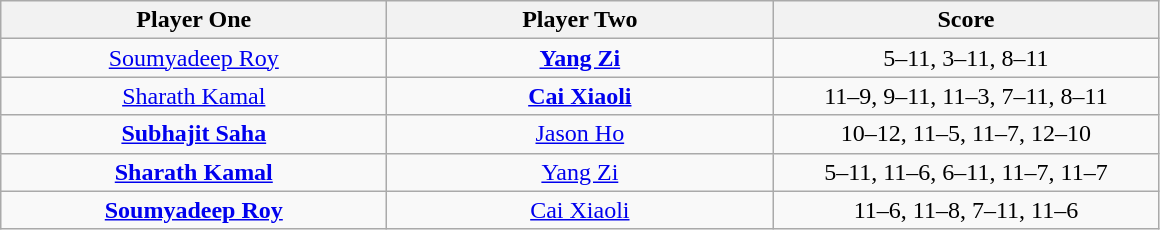<table class="wikitable" style="text-align: center">
<tr>
<th width=250>Player One</th>
<th width=250>Player Two</th>
<th width=250>Score</th>
</tr>
<tr>
<td><a href='#'>Soumyadeep Roy</a></td>
<td><strong><a href='#'>Yang Zi</a></strong></td>
<td>5–11, 3–11, 8–11</td>
</tr>
<tr>
<td><a href='#'>Sharath Kamal</a></td>
<td><strong><a href='#'>Cai Xiaoli</a></strong></td>
<td>11–9, 9–11, 11–3, 7–11, 8–11</td>
</tr>
<tr>
<td><strong><a href='#'>Subhajit Saha</a></strong></td>
<td><a href='#'>Jason Ho</a></td>
<td>10–12, 11–5, 11–7, 12–10</td>
</tr>
<tr>
<td><strong><a href='#'>Sharath Kamal</a></strong></td>
<td><a href='#'>Yang Zi</a></td>
<td>5–11, 11–6, 6–11, 11–7, 11–7</td>
</tr>
<tr>
<td><strong><a href='#'>Soumyadeep Roy</a></strong></td>
<td><a href='#'>Cai Xiaoli</a></td>
<td>11–6, 11–8, 7–11, 11–6</td>
</tr>
</table>
